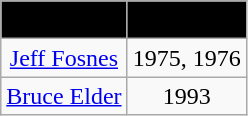<table class="wikitable" style="text-align: center;">
<tr>
<td bgcolor="black"><span>Player</span></td>
<td bgcolor="black"><span>Years</span></td>
</tr>
<tr>
<td><a href='#'>Jeff Fosnes</a></td>
<td>1975, 1976</td>
</tr>
<tr>
<td><a href='#'>Bruce Elder</a></td>
<td>1993</td>
</tr>
</table>
